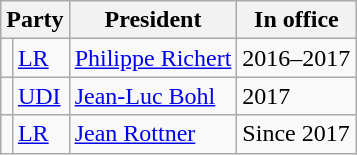<table class="wikitable">
<tr>
<th colspan="2">Party</th>
<th>President</th>
<th>In office</th>
</tr>
<tr>
<td></td>
<td><a href='#'>LR</a></td>
<td><a href='#'>Philippe Richert</a></td>
<td>2016–2017</td>
</tr>
<tr>
<td></td>
<td><a href='#'>UDI</a></td>
<td><a href='#'>Jean-Luc Bohl</a></td>
<td>2017</td>
</tr>
<tr>
<td></td>
<td><a href='#'>LR</a></td>
<td><a href='#'>Jean Rottner</a></td>
<td>Since 2017</td>
</tr>
</table>
